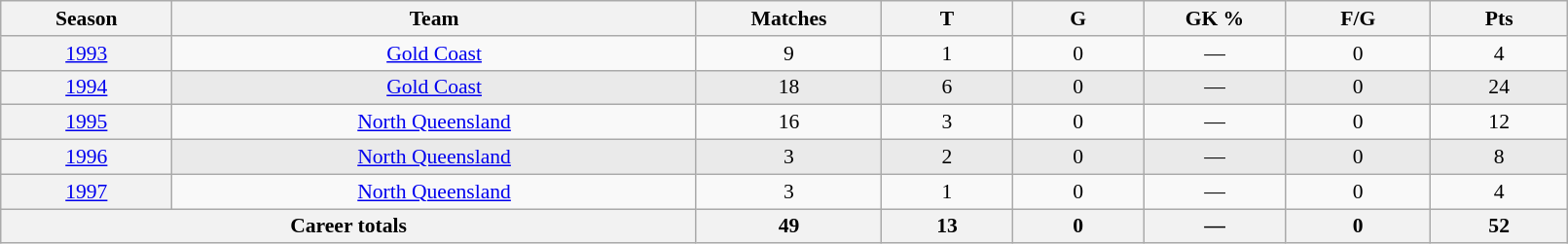<table class="wikitable sortable"  style="font-size:90%; text-align:center; width:85%;">
<tr>
<th width=2%>Season</th>
<th width=8%>Team</th>
<th width=2%>Matches</th>
<th width=2%>T</th>
<th width=2%>G</th>
<th width=2%>GK %</th>
<th width=2%>F/G</th>
<th width=2%>Pts</th>
</tr>
<tr>
<th scope="row" style="text-align:center; font-weight:normal"><a href='#'>1993</a></th>
<td style="text-align:center;"> <a href='#'>Gold Coast</a></td>
<td>9</td>
<td>1</td>
<td>0</td>
<td>—</td>
<td>0</td>
<td>4</td>
</tr>
<tr style="background-color: #EAEAEA">
<th scope="row" style="text-align:center; font-weight:normal"><a href='#'>1994</a></th>
<td style="text-align:center;"> <a href='#'>Gold Coast</a></td>
<td>18</td>
<td>6</td>
<td>0</td>
<td>—</td>
<td>0</td>
<td>24</td>
</tr>
<tr>
<th scope="row" style="text-align:center; font-weight:normal"><a href='#'>1995</a></th>
<td style="text-align:center;"> <a href='#'>North Queensland</a></td>
<td>16</td>
<td>3</td>
<td>0</td>
<td>—</td>
<td>0</td>
<td>12</td>
</tr>
<tr style="background-color: #EAEAEA">
<th scope="row" style="text-align:center; font-weight:normal"><a href='#'>1996</a></th>
<td style="text-align:center;"> <a href='#'>North Queensland</a></td>
<td>3</td>
<td>2</td>
<td>0</td>
<td>—</td>
<td>0</td>
<td>8</td>
</tr>
<tr>
<th scope="row" style="text-align:center; font-weight:normal"><a href='#'>1997</a></th>
<td style="text-align:center;"> <a href='#'>North Queensland</a></td>
<td>3</td>
<td>1</td>
<td>0</td>
<td>—</td>
<td>0</td>
<td>4</td>
</tr>
<tr class="sortbottom">
<th colspan=2>Career totals</th>
<th>49</th>
<th>13</th>
<th>0</th>
<th>—</th>
<th>0</th>
<th>52</th>
</tr>
</table>
